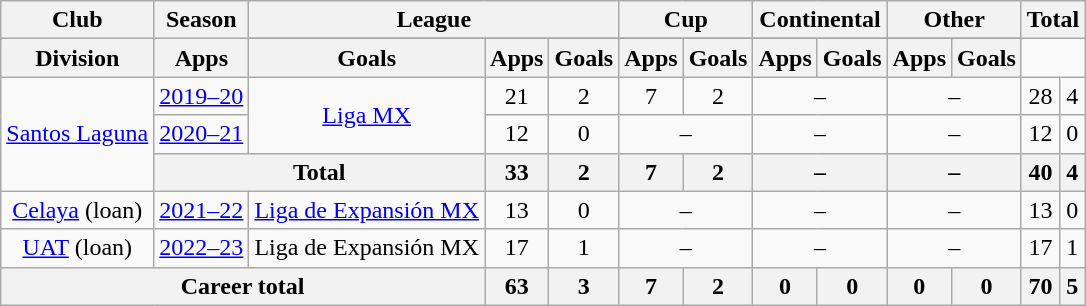<table class=wikitable style=text-align:center>
<tr>
<th rowspan=2>Club</th>
<th rowspan=2>Season</th>
<th colspan=3>League</th>
<th colspan=2>Cup</th>
<th colspan=2>Continental</th>
<th colspan=2>Other</th>
<th colspan=2>Total</th>
</tr>
<tr>
</tr>
<tr>
<th>Division</th>
<th>Apps</th>
<th>Goals</th>
<th>Apps</th>
<th>Goals</th>
<th>Apps</th>
<th>Goals</th>
<th>Apps</th>
<th>Goals</th>
<th>Apps</th>
<th>Goals</th>
</tr>
<tr>
<td rowspan="3"><a href='#'>Santos Laguna</a></td>
<td><a href='#'>2019–20</a></td>
<td rowspan="2"><a href='#'>Liga MX</a></td>
<td>21</td>
<td>2</td>
<td>7</td>
<td>2</td>
<td colspan="2">–</td>
<td colspan="2">–</td>
<td>28</td>
<td>4</td>
</tr>
<tr>
<td><a href='#'>2020–21</a></td>
<td>12</td>
<td>0</td>
<td colspan="2">–</td>
<td colspan="2">–</td>
<td colspan="2">–</td>
<td>12</td>
<td>0</td>
</tr>
<tr>
<th colspan="2">Total</th>
<th>33</th>
<th>2</th>
<th>7</th>
<th>2</th>
<th colspan="2">–</th>
<th colspan="2">–</th>
<th>40</th>
<th>4</th>
</tr>
<tr>
<td><a href='#'>Celaya</a> (loan)</td>
<td><a href='#'>2021–22</a></td>
<td><a href='#'>Liga de Expansión MX</a></td>
<td>13</td>
<td>0</td>
<td colspan="2">–</td>
<td colspan="2">–</td>
<td colspan="2">–</td>
<td>13</td>
<td>0</td>
</tr>
<tr>
<td><a href='#'>UAT</a> (loan)</td>
<td><a href='#'>2022–23</a></td>
<td>Liga de Expansión MX</td>
<td>17</td>
<td>1</td>
<td colspan="2">–</td>
<td colspan="2">–</td>
<td colspan="2">–</td>
<td>17</td>
<td>1</td>
</tr>
<tr>
<th colspan=3>Career total</th>
<th>63</th>
<th>3</th>
<th>7</th>
<th>2</th>
<th>0</th>
<th>0</th>
<th>0</th>
<th>0</th>
<th>70</th>
<th>5</th>
</tr>
</table>
